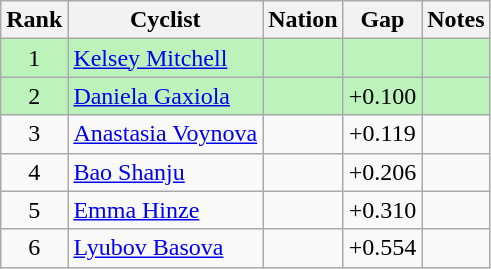<table class="wikitable" style="text-align:center">
<tr>
<th>Rank</th>
<th>Cyclist</th>
<th>Nation</th>
<th>Gap</th>
<th>Notes</th>
</tr>
<tr bgcolor=#bbf3bb>
<td>1</td>
<td align=left><a href='#'>Kelsey Mitchell</a></td>
<td align=left></td>
<td></td>
<td></td>
</tr>
<tr bgcolor=#bbf3bb>
<td>2</td>
<td align=left><a href='#'>Daniela Gaxiola</a></td>
<td align=left></td>
<td>+0.100</td>
<td></td>
</tr>
<tr>
<td>3</td>
<td align=left><a href='#'>Anastasia Voynova</a></td>
<td align=left></td>
<td>+0.119</td>
<td></td>
</tr>
<tr>
<td>4</td>
<td align=left><a href='#'>Bao Shanju</a></td>
<td align=left></td>
<td>+0.206</td>
<td></td>
</tr>
<tr>
<td>5</td>
<td align=left><a href='#'>Emma Hinze</a></td>
<td align=left></td>
<td>+0.310</td>
<td></td>
</tr>
<tr>
<td>6</td>
<td align=left><a href='#'>Lyubov Basova</a></td>
<td align=left></td>
<td>+0.554</td>
<td></td>
</tr>
</table>
